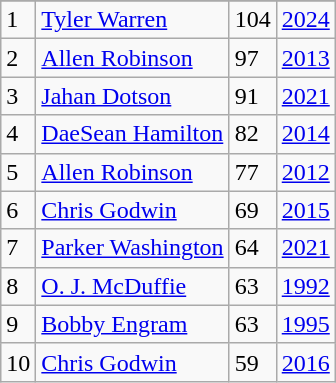<table class="wikitable">
<tr>
</tr>
<tr>
<td>1</td>
<td><a href='#'>Tyler Warren</a></td>
<td>104</td>
<td><a href='#'>2024</a></td>
</tr>
<tr>
<td>2</td>
<td><a href='#'>Allen Robinson</a></td>
<td>97</td>
<td><a href='#'>2013</a></td>
</tr>
<tr>
<td>3</td>
<td><a href='#'>Jahan Dotson</a></td>
<td>91</td>
<td><a href='#'>2021</a></td>
</tr>
<tr>
<td>4</td>
<td><a href='#'>DaeSean Hamilton</a></td>
<td>82</td>
<td><a href='#'>2014</a></td>
</tr>
<tr>
<td>5</td>
<td><a href='#'>Allen Robinson</a></td>
<td>77</td>
<td><a href='#'>2012</a></td>
</tr>
<tr>
<td>6</td>
<td><a href='#'>Chris Godwin</a></td>
<td>69</td>
<td><a href='#'>2015</a></td>
</tr>
<tr>
<td>7</td>
<td><a href='#'>Parker Washington</a></td>
<td>64</td>
<td><a href='#'>2021</a></td>
</tr>
<tr>
<td>8</td>
<td><a href='#'>O. J. McDuffie</a></td>
<td>63</td>
<td><a href='#'>1992</a></td>
</tr>
<tr>
<td>9</td>
<td><a href='#'>Bobby Engram</a></td>
<td>63</td>
<td><a href='#'>1995</a></td>
</tr>
<tr>
<td>10</td>
<td><a href='#'>Chris Godwin</a></td>
<td>59</td>
<td><a href='#'>2016</a></td>
</tr>
</table>
